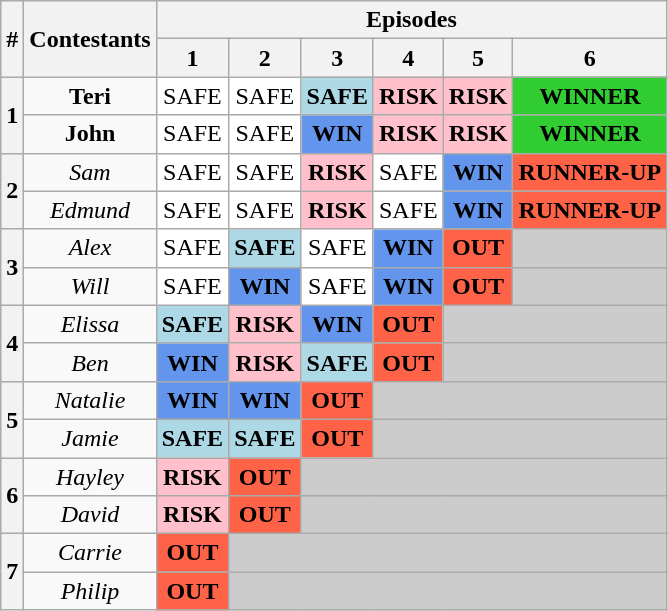<table class="wikitable" style="text-align:center">
<tr>
<th rowspan=2>#</th>
<th rowspan=2>Contestants</th>
<th colspan=8>Episodes</th>
</tr>
<tr>
<th>1</th>
<th>2</th>
<th>3</th>
<th>4</th>
<th>5</th>
<th>6</th>
</tr>
<tr>
<th rowspan=2>1</th>
<td><strong>Teri</strong></td>
<td style="background:white;">SAFE</td>
<td style="background:white;">SAFE</td>
<td style="background:lightblue;"><strong>SAFE</strong></td>
<td style="background:pink;"><strong>RISK</strong></td>
<td style="background:pink;"><strong>RISK</strong></td>
<td style="background:limegreen;"><strong>WINNER</strong></td>
</tr>
<tr>
<td><strong>John</strong></td>
<td style="background:white;">SAFE</td>
<td style="background:white;">SAFE</td>
<td style="background:cornflowerblue;"><strong>WIN</strong></td>
<td style="background:pink;"><strong>RISK</strong></td>
<td style="background:pink;"><strong>RISK</strong></td>
<td style="background:limegreen;"><strong>WINNER</strong></td>
</tr>
<tr>
<th rowspan=2>2</th>
<td><em>Sam</em></td>
<td style="background:white;">SAFE</td>
<td style="background:white;">SAFE</td>
<td style="background:pink;"><strong>RISK</strong></td>
<td style="background:white;">SAFE</td>
<td style="background:cornflowerblue;"><strong>WIN</strong></td>
<td style="background:tomato;"><strong>RUNNER-UP</strong></td>
</tr>
<tr>
<td><em>Edmund</em></td>
<td style="background:white;">SAFE</td>
<td style="background:white;">SAFE</td>
<td style="background:pink;"><strong>RISK</strong></td>
<td style="background:white;">SAFE</td>
<td style="background:cornflowerblue;"><strong>WIN</strong></td>
<td style="background:tomato;"><strong>RUNNER-UP</strong></td>
</tr>
<tr>
<th rowspan=2>3</th>
<td><em>Alex</em></td>
<td style="background:white;">SAFE</td>
<td style="background:lightblue;"><strong>SAFE</strong></td>
<td style="background:white;">SAFE</td>
<td style="background:cornflowerblue;"><strong>WIN</strong></td>
<td style="background:tomato;"><strong>OUT</strong></td>
<td style="background:#ccc;"></td>
</tr>
<tr>
<td><em>Will</em></td>
<td style="background:white;">SAFE</td>
<td style="background:cornflowerblue;"><strong>WIN</strong></td>
<td style="background:white;">SAFE</td>
<td style="background:cornflowerblue;"><strong>WIN</strong></td>
<td style="background:tomato;"><strong>OUT</strong></td>
<td style="background:#ccc;"></td>
</tr>
<tr>
<th rowspan=2>4</th>
<td><em>Elissa</em></td>
<td style="background:lightblue;"><strong>SAFE</strong></td>
<td style="background:pink;"><strong>RISK</strong></td>
<td style="background:cornflowerblue;"><strong>WIN</strong></td>
<td style="background:tomato;"><strong>OUT</strong></td>
<td style="background:#ccc;" colspan="2"></td>
</tr>
<tr>
<td><em>Ben</em></td>
<td style="background:cornflowerblue;"><strong>WIN</strong></td>
<td style="background:pink;"><strong>RISK</strong></td>
<td style="background:lightblue;"><strong>SAFE</strong></td>
<td style="background:tomato;"><strong>OUT</strong></td>
<td style="background:#ccc;" colspan="2"></td>
</tr>
<tr>
<th rowspan=2>5</th>
<td><em>Natalie</em></td>
<td style="background:cornflowerblue;"><strong>WIN</strong></td>
<td style="background:cornflowerblue;"><strong>WIN</strong></td>
<td style="background:tomato;"><strong>OUT</strong></td>
<td style="background:#ccc;" colspan="3"></td>
</tr>
<tr>
<td><em>Jamie</em></td>
<td style="background:lightblue;"><strong>SAFE</strong></td>
<td style="background:lightblue;"><strong>SAFE</strong></td>
<td style="background:tomato;"><strong>OUT</strong></td>
<td style="background:#ccc;" colspan="3"></td>
</tr>
<tr>
<th rowspan=2>6</th>
<td><em>Hayley</em></td>
<td style="background:pink;"><strong>RISK</strong></td>
<td style="background:tomato;"><strong>OUT</strong></td>
<td style="background:#ccc;" colspan="4"></td>
</tr>
<tr>
<td><em>David</em></td>
<td style="background:pink;"><strong>RISK</strong></td>
<td style="background:tomato;"><strong>OUT</strong></td>
<td style="background:#ccc;" colspan="4"></td>
</tr>
<tr>
<th rowspan=2>7</th>
<td><em>Carrie</em></td>
<td style="background:tomato;"><strong>OUT</strong></td>
<td style="background:#ccc;" colspan="5"></td>
</tr>
<tr>
<td><em>Philip</em></td>
<td style="background:tomato;"><strong>OUT</strong></td>
<td style="background:#ccc;" colspan="5"></td>
</tr>
</table>
